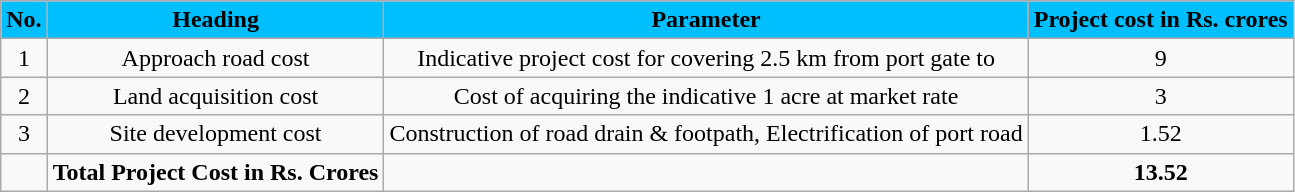<table class="wikitable plainrowheaders unsortable" style="text-align:center">
<tr>
<th scope="col" rowspan="1" style="background:DeepSkyBlue;">No.</th>
<th scope="col" rowspan="1" style="background:DeepSkyBlue;">Heading</th>
<th scope="col" rowspan="1" style="background:DeepSkyBlue;">Parameter</th>
<th scope="col" rowspan="1" style="background:DeepSkyBlue;">Project cost in Rs. crores</th>
</tr>
<tr>
<td valign="center">1</td>
<td valign="center">Approach road cost</td>
<td valign="center">Indicative project cost for covering 2.5 km from port gate to</td>
<td valign="center">9</td>
</tr>
<tr>
<td valign="center">2</td>
<td valign="center">Land acquisition cost</td>
<td valign="center">Cost of acquiring the indicative 1 acre at market rate</td>
<td valign="center">3</td>
</tr>
<tr>
<td valign="center">3</td>
<td valign="center">Site development cost</td>
<td valign="center">Construction of road drain & footpath, Electrification of port road</td>
<td valign="center">1.52</td>
</tr>
<tr>
<td valign="center"></td>
<td valign="center"><strong>Total Project Cost in Rs. Crores</strong></td>
<td valign="center"></td>
<td valign="center"><strong>13.52</strong></td>
</tr>
</table>
